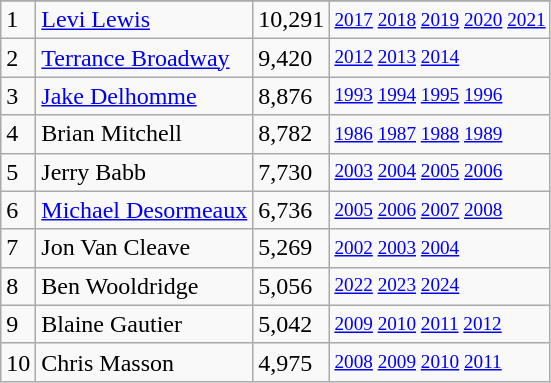<table class="wikitable">
<tr>
</tr>
<tr>
<td>1</td>
<td><a href='#'>Levi Lewis</a></td>
<td><abbr>10,291</abbr></td>
<td style="font-size:80%;"><a href='#'>2017</a> <a href='#'>2018</a> <a href='#'>2019</a> <a href='#'>2020</a> <a href='#'>2021</a></td>
</tr>
<tr>
<td>2</td>
<td><a href='#'>Terrance Broadway</a></td>
<td><abbr>9,420</abbr></td>
<td style="font-size:80%;"><a href='#'>2012</a> <a href='#'>2013</a> <a href='#'>2014</a></td>
</tr>
<tr>
<td>3</td>
<td><a href='#'>Jake Delhomme</a></td>
<td><abbr>8,876</abbr></td>
<td style="font-size:80%;"><a href='#'>1993</a> <a href='#'>1994</a> <a href='#'>1995</a> <a href='#'>1996</a></td>
</tr>
<tr>
<td>4</td>
<td>Brian Mitchell</td>
<td><abbr>8,782</abbr></td>
<td style="font-size:80%;"><a href='#'>1986</a> <a href='#'>1987</a> <a href='#'>1988</a> <a href='#'>1989</a></td>
</tr>
<tr>
<td>5</td>
<td>Jerry Babb</td>
<td><abbr>7,730</abbr></td>
<td style="font-size:80%;"><a href='#'>2003</a> <a href='#'>2004</a> <a href='#'>2005</a> <a href='#'>2006</a></td>
</tr>
<tr>
<td>6</td>
<td><a href='#'>Michael Desormeaux</a></td>
<td><abbr>6,736</abbr></td>
<td style="font-size:80%;"><a href='#'>2005</a> <a href='#'>2006</a> <a href='#'>2007</a> <a href='#'>2008</a></td>
</tr>
<tr>
<td>7</td>
<td>Jon Van Cleave</td>
<td><abbr>5,269</abbr></td>
<td style="font-size:80%;"><a href='#'>2002</a> <a href='#'>2003</a> <a href='#'>2004</a></td>
</tr>
<tr>
<td>8</td>
<td>Ben Wooldridge</td>
<td><abbr>5,056</abbr> </td>
<td style="font-size:80%;"><a href='#'>2022</a> <a href='#'>2023</a> <a href='#'>2024</a></td>
</tr>
<tr>
<td>9</td>
<td>Blaine Gautier</td>
<td><abbr>5,042</abbr></td>
<td style="font-size:80%;"><a href='#'>2009</a> <a href='#'>2010</a> <a href='#'>2011</a> <a href='#'>2012</a></td>
</tr>
<tr>
<td>10</td>
<td>Chris Masson</td>
<td><abbr>4,975</abbr></td>
<td style="font-size:80%;"><a href='#'>2008</a> <a href='#'>2009</a> <a href='#'>2010</a> <a href='#'>2011</a></td>
</tr>
</table>
